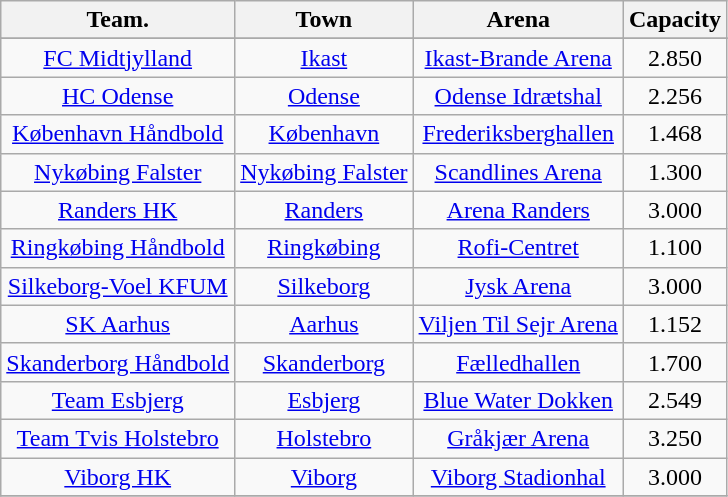<table class="wikitable" style="text-align: center;">
<tr>
<th valign=center>Team.</th>
<th>Town</th>
<th>Arena</th>
<th>Capacity</th>
</tr>
<tr>
</tr>
<tr>
<td><a href='#'>FC Midtjylland</a></td>
<td><a href='#'>Ikast</a></td>
<td><a href='#'>Ikast-Brande Arena</a></td>
<td>2.850</td>
</tr>
<tr>
<td><a href='#'>HC Odense</a></td>
<td><a href='#'>Odense</a></td>
<td><a href='#'>Odense Idrætshal</a></td>
<td>2.256</td>
</tr>
<tr>
<td><a href='#'>København Håndbold</a></td>
<td><a href='#'>København</a></td>
<td><a href='#'>Frederiksberghallen</a></td>
<td>1.468</td>
</tr>
<tr>
<td><a href='#'>Nykøbing Falster</a></td>
<td><a href='#'>Nykøbing Falster</a></td>
<td><a href='#'>Scandlines Arena</a></td>
<td>1.300</td>
</tr>
<tr>
<td><a href='#'>Randers HK</a></td>
<td><a href='#'>Randers</a></td>
<td><a href='#'>Arena Randers</a></td>
<td>3.000</td>
</tr>
<tr>
<td><a href='#'>Ringkøbing Håndbold</a></td>
<td><a href='#'>Ringkøbing</a></td>
<td><a href='#'>Rofi-Centret</a></td>
<td>1.100</td>
</tr>
<tr>
<td><a href='#'>Silkeborg-Voel KFUM</a></td>
<td><a href='#'>Silkeborg</a></td>
<td><a href='#'>Jysk Arena</a></td>
<td>3.000</td>
</tr>
<tr>
<td><a href='#'>SK Aarhus</a></td>
<td><a href='#'>Aarhus</a></td>
<td><a href='#'>Viljen Til Sejr Arena</a></td>
<td>1.152</td>
</tr>
<tr>
<td><a href='#'>Skanderborg Håndbold</a></td>
<td><a href='#'>Skanderborg</a></td>
<td><a href='#'>Fælledhallen</a></td>
<td>1.700</td>
</tr>
<tr>
<td><a href='#'>Team Esbjerg</a></td>
<td><a href='#'>Esbjerg</a></td>
<td><a href='#'>Blue Water Dokken</a></td>
<td>2.549</td>
</tr>
<tr>
<td><a href='#'>Team Tvis Holstebro</a></td>
<td><a href='#'>Holstebro</a></td>
<td><a href='#'>Gråkjær Arena</a></td>
<td>3.250</td>
</tr>
<tr>
<td><a href='#'>Viborg HK</a></td>
<td><a href='#'>Viborg</a></td>
<td><a href='#'>Viborg Stadionhal</a></td>
<td>3.000</td>
</tr>
<tr>
</tr>
</table>
